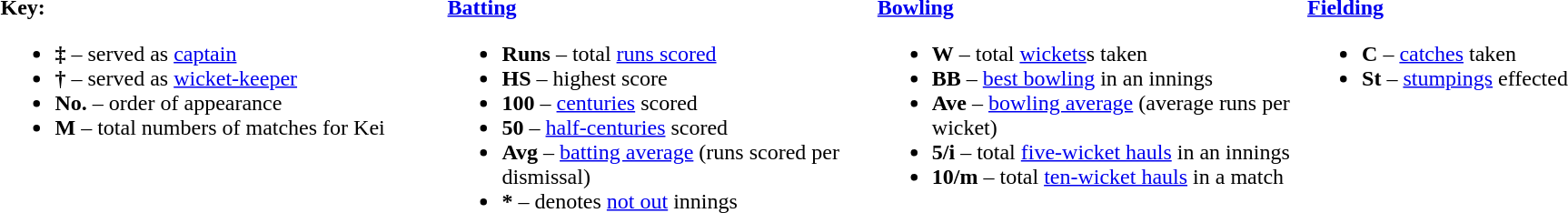<table>
<tr>
<td valign="top" style="width:26%"><br><strong>Key:</strong><ul><li><strong>‡</strong> – served as <a href='#'>captain</a></li><li><strong>†</strong> – served as <a href='#'>wicket-keeper</a></li><li><strong>No.	</strong> – order of appearance</li><li><strong>M</strong> – total numbers of matches for Kei</li></ul></td>
<td valign="top" style="width:25%"><br><strong><a href='#'>Batting</a></strong><ul><li><strong>Runs</strong> – total <a href='#'>runs scored</a></li><li><strong>HS</strong> – highest score</li><li><strong>100</strong> – <a href='#'>centuries</a> scored</li><li><strong>50</strong> – <a href='#'>half-centuries</a> scored</li><li><strong>Avg</strong> – <a href='#'>batting average</a> (runs scored per dismissal)</li><li><strong>*</strong> – denotes <a href='#'>not out</a> innings</li></ul></td>
<td valign="top" style="width:25%"><br><strong><a href='#'>Bowling</a></strong><ul><li><strong>W</strong> – total <a href='#'>wickets</a>s taken</li><li><strong>BB</strong> – <a href='#'>best bowling</a> in an innings</li><li><strong>Ave</strong> – <a href='#'>bowling average</a> (average runs per wicket)</li><li><strong>5/i</strong> – total <a href='#'>five-wicket hauls</a> in an innings</li><li><strong>10/m</strong> – total <a href='#'>ten-wicket hauls</a> in a match</li></ul></td>
<td valign="top" style="width:24%"><br><strong><a href='#'>Fielding</a></strong><ul><li><strong>C</strong> – <a href='#'>catches</a> taken</li><li><strong>St</strong> – <a href='#'>stumpings</a> effected</li></ul></td>
</tr>
</table>
